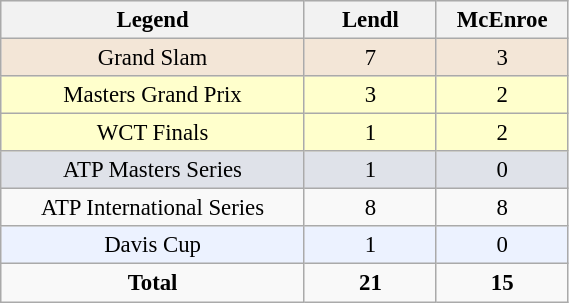<table class=wikitable style="font-size:95%; width:30%; vertical-align:top; text-align:center;">
<tr bgcolor="#eeeeee">
<th><strong>Legend</strong></th>
<th width=81><strong>Lendl</strong></th>
<th><strong>McEnroe</strong></th>
</tr>
<tr style="background:#f3e6d7;">
<td>Grand Slam</td>
<td>7</td>
<td>3</td>
</tr>
<tr bgcolor="ffffcc">
<td>Masters Grand Prix</td>
<td>3</td>
<td>2</td>
</tr>
<tr bgcolor="ffffcc">
<td>WCT Finals</td>
<td>1</td>
<td>2</td>
</tr>
<tr bgcolor="#dfe2e9">
<td>ATP Masters Series</td>
<td>1</td>
<td>0</td>
</tr>
<tr>
<td>ATP International Series</td>
<td>8</td>
<td>8</td>
</tr>
<tr bgcolor="ecf2ff">
<td>Davis Cup</td>
<td>1</td>
<td>0</td>
</tr>
<tr>
<td><strong>Total</strong></td>
<td><strong>21</strong></td>
<td><strong>15</strong></td>
</tr>
</table>
